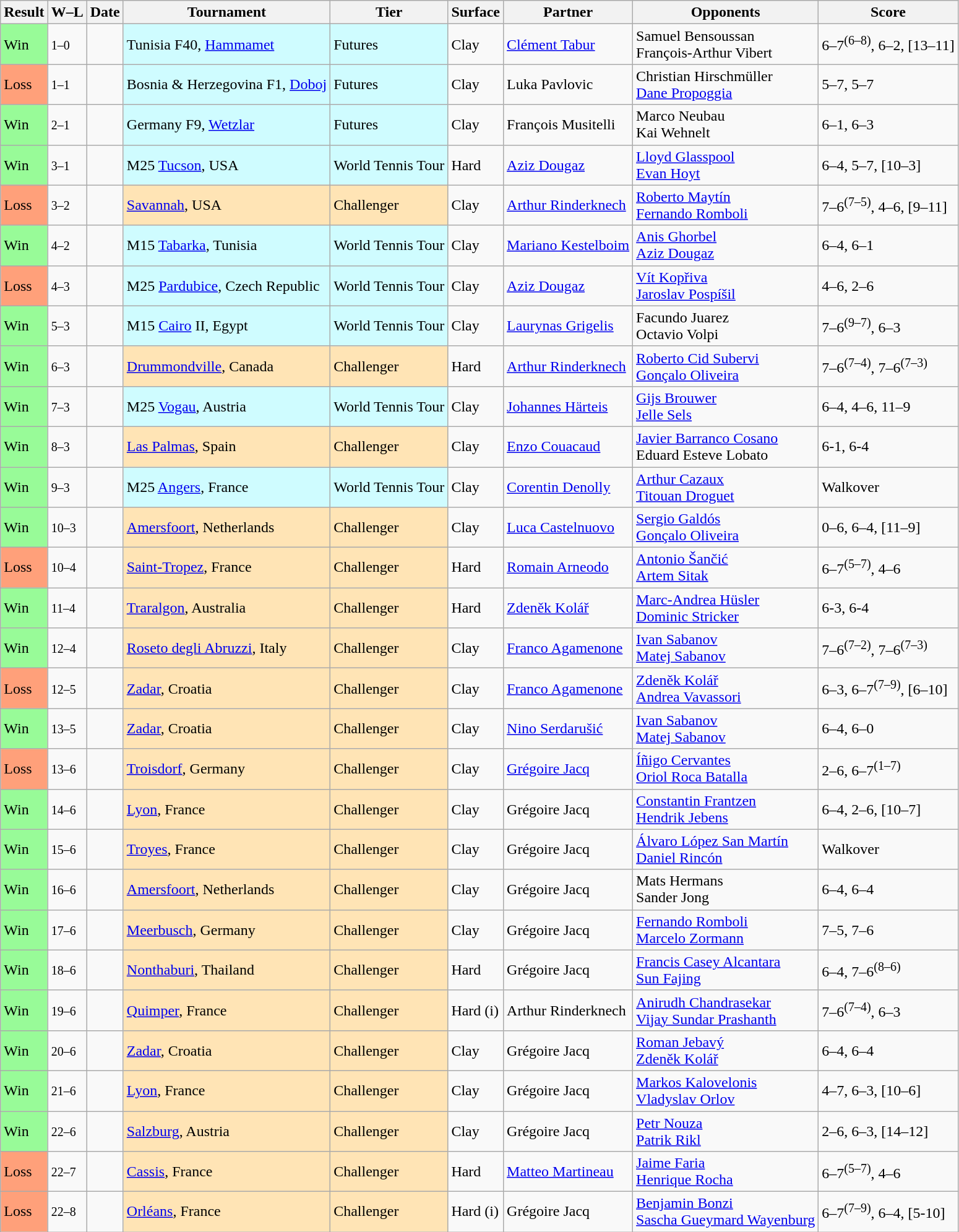<table class="sortable wikitable">
<tr>
<th>Result</th>
<th class="unsortable">W–L</th>
<th>Date</th>
<th>Tournament</th>
<th>Tier</th>
<th>Surface</th>
<th>Partner</th>
<th>Opponents</th>
<th class="unsortable">Score</th>
</tr>
<tr>
<td style="background:#98fb98;">Win</td>
<td><small>1–0</small></td>
<td></td>
<td style="background:#cffcff;">Tunisia F40, <a href='#'>Hammamet</a></td>
<td style="background:#cffcff;">Futures</td>
<td>Clay</td>
<td> <a href='#'>Clément Tabur</a></td>
<td> Samuel Bensoussan<br> François-Arthur Vibert</td>
<td>6–7<sup>(6–8)</sup>, 6–2, [13–11]</td>
</tr>
<tr>
<td style="background:#ffa07a;">Loss</td>
<td><small>1–1</small></td>
<td></td>
<td style="background:#cffcff;">Bosnia & Herzegovina F1, <a href='#'>Doboj</a></td>
<td style="background:#cffcff;">Futures</td>
<td>Clay</td>
<td> Luka Pavlovic</td>
<td> Christian Hirschmüller<br> <a href='#'>Dane Propoggia</a></td>
<td>5–7, 5–7</td>
</tr>
<tr>
<td style="background:#98fb98;">Win</td>
<td><small>2–1</small></td>
<td></td>
<td style="background:#cffcff;">Germany F9, <a href='#'>Wetzlar</a></td>
<td style="background:#cffcff;">Futures</td>
<td>Clay</td>
<td> François Musitelli</td>
<td> Marco Neubau<br> Kai Wehnelt</td>
<td>6–1, 6–3</td>
</tr>
<tr>
<td style="background:#98fb98;">Win</td>
<td><small>3–1</small></td>
<td></td>
<td style="background:#cffcff;">M25 <a href='#'>Tucson</a>, USA</td>
<td style="background:#cffcff;">World Tennis Tour</td>
<td>Hard</td>
<td> <a href='#'>Aziz Dougaz</a></td>
<td> <a href='#'>Lloyd Glasspool</a><br> <a href='#'>Evan Hoyt</a></td>
<td>6–4, 5–7, [10–3]</td>
</tr>
<tr>
<td style="background:#ffa07a;">Loss</td>
<td><small>3–2</small></td>
<td><a href='#'></a></td>
<td style="background:moccasin;"><a href='#'>Savannah</a>, USA</td>
<td style="background:moccasin;">Challenger</td>
<td>Clay</td>
<td> <a href='#'>Arthur Rinderknech</a></td>
<td> <a href='#'>Roberto Maytín</a><br> <a href='#'>Fernando Romboli</a></td>
<td>7–6<sup>(7–5)</sup>, 4–6, [9–11]</td>
</tr>
<tr>
<td style="background:#98fb98;">Win</td>
<td><small>4–2</small></td>
<td></td>
<td style="background:#cffcff;">M15 <a href='#'>Tabarka</a>, Tunisia</td>
<td style="background:#cffcff;">World Tennis Tour</td>
<td>Clay</td>
<td> <a href='#'>Mariano Kestelboim</a></td>
<td> <a href='#'>Anis Ghorbel</a><br> <a href='#'>Aziz Dougaz</a></td>
<td>6–4, 6–1</td>
</tr>
<tr>
<td style="background:#ffa07a;">Loss</td>
<td><small>4–3</small></td>
<td></td>
<td style="background:#cffcff;">M25 <a href='#'>Pardubice</a>, Czech Republic</td>
<td style="background:#cffcff;">World Tennis Tour</td>
<td>Clay</td>
<td> <a href='#'>Aziz Dougaz</a></td>
<td> <a href='#'>Vít Kopřiva</a><br> <a href='#'>Jaroslav Pospíšil</a></td>
<td>4–6, 2–6</td>
</tr>
<tr>
<td style="background:#98fb98;">Win</td>
<td><small>5–3</small></td>
<td></td>
<td style="background:#cffcff;">M15 <a href='#'>Cairo</a> II, Egypt</td>
<td style="background:#cffcff;">World Tennis Tour</td>
<td>Clay</td>
<td> <a href='#'>Laurynas Grigelis</a></td>
<td> Facundo Juarez<br> Octavio Volpi</td>
<td>7–6<sup>(9–7)</sup>, 6–3</td>
</tr>
<tr>
<td style="background:#98fb98;">Win</td>
<td><small>6–3</small></td>
<td><a href='#'></a></td>
<td style="background:moccasin;"><a href='#'>Drummondville</a>, Canada</td>
<td style="background:moccasin;">Challenger</td>
<td>Hard</td>
<td> <a href='#'>Arthur Rinderknech</a></td>
<td> <a href='#'>Roberto Cid Subervi</a><br> <a href='#'>Gonçalo Oliveira</a></td>
<td>7–6<sup>(7–4)</sup>, 7–6<sup>(7–3)</sup></td>
</tr>
<tr>
<td style="background:#98fb98;">Win</td>
<td><small>7–3</small></td>
<td></td>
<td style="background:#cffcff;">M25 <a href='#'>Vogau</a>, Austria</td>
<td style="background:#cffcff;">World Tennis Tour</td>
<td>Clay</td>
<td> <a href='#'>Johannes Härteis</a></td>
<td> <a href='#'>Gijs Brouwer</a><br> <a href='#'>Jelle Sels</a></td>
<td>6–4, 4–6, 11–9</td>
</tr>
<tr>
<td style="background:#98fb98;">Win</td>
<td><small>8–3</small></td>
<td><a href='#'></a></td>
<td style="background:moccasin;"><a href='#'>Las Palmas</a>, Spain</td>
<td style="background:moccasin;">Challenger</td>
<td>Clay</td>
<td> <a href='#'>Enzo Couacaud</a></td>
<td> <a href='#'>Javier Barranco Cosano</a><br> Eduard Esteve Lobato</td>
<td>6-1, 6-4</td>
</tr>
<tr>
<td style="background:#98fb98;">Win</td>
<td><small>9–3</small></td>
<td></td>
<td style="background:#cffcff;">M25 <a href='#'>Angers</a>, France</td>
<td style="background:#cffcff;">World Tennis Tour</td>
<td>Clay</td>
<td> <a href='#'>Corentin Denolly</a></td>
<td> <a href='#'>Arthur Cazaux</a><br> <a href='#'>Titouan Droguet</a></td>
<td>Walkover</td>
</tr>
<tr>
<td style="background:#98fb98;">Win</td>
<td><small>10–3</small></td>
<td><a href='#'></a></td>
<td style="background:moccasin;"><a href='#'>Amersfoort</a>, Netherlands</td>
<td style="background:moccasin;">Challenger</td>
<td>Clay</td>
<td> <a href='#'>Luca Castelnuovo</a></td>
<td> <a href='#'>Sergio Galdós</a><br> <a href='#'>Gonçalo Oliveira</a></td>
<td>0–6, 6–4, [11–9]</td>
</tr>
<tr>
<td style="background:#ffa07a;">Loss</td>
<td><small>10–4</small></td>
<td><a href='#'></a></td>
<td style="background:moccasin;"><a href='#'>Saint-Tropez</a>, France</td>
<td style="background:moccasin;">Challenger</td>
<td>Hard</td>
<td> <a href='#'>Romain Arneodo</a></td>
<td><a href='#'>Antonio Šančić</a><br> <a href='#'>Artem Sitak</a></td>
<td>6–7<sup>(5–7)</sup>, 4–6</td>
</tr>
<tr>
<td style="background:#98fb98;">Win</td>
<td><small>11–4</small></td>
<td><a href='#'></a></td>
<td style="background:moccasin;"><a href='#'>Traralgon</a>, Australia</td>
<td style="background:moccasin;">Challenger</td>
<td>Hard</td>
<td> <a href='#'>Zdeněk Kolář</a></td>
<td> <a href='#'>Marc-Andrea Hüsler</a><br> <a href='#'>Dominic Stricker</a></td>
<td>6-3, 6-4</td>
</tr>
<tr>
<td style="background:#98fb98;">Win</td>
<td><small>12–4</small></td>
<td><a href='#'></a></td>
<td style="background:moccasin;"><a href='#'>Roseto degli Abruzzi</a>, Italy</td>
<td style="background:moccasin;">Challenger</td>
<td>Clay</td>
<td> <a href='#'>Franco Agamenone</a></td>
<td> <a href='#'>Ivan Sabanov</a><br> <a href='#'>Matej Sabanov</a></td>
<td>7–6<sup>(7–2)</sup>, 7–6<sup>(7–3)</sup></td>
</tr>
<tr>
<td style="background:#ffa07a;">Loss</td>
<td><small>12–5</small></td>
<td><a href='#'></a></td>
<td style="background:moccasin;"><a href='#'>Zadar</a>, Croatia</td>
<td style="background:moccasin;">Challenger</td>
<td>Clay</td>
<td> <a href='#'>Franco Agamenone</a></td>
<td> <a href='#'>Zdeněk Kolář</a><br> <a href='#'>Andrea Vavassori</a></td>
<td>6–3, 6–7<sup>(7–9)</sup>, [6–10]</td>
</tr>
<tr>
<td style="background:#98FB98;">Win</td>
<td><small>13–5</small></td>
<td><a href='#'></a></td>
<td style="background:moccasin;"><a href='#'>Zadar</a>, Croatia</td>
<td style="background:moccasin;">Challenger</td>
<td>Clay</td>
<td> <a href='#'>Nino Serdarušić</a></td>
<td> <a href='#'>Ivan Sabanov</a><br> <a href='#'>Matej Sabanov</a></td>
<td>6–4, 6–0</td>
</tr>
<tr>
<td style="background:#ffa07a;">Loss</td>
<td><small>13–6</small></td>
<td><a href='#'></a></td>
<td style="background:moccasin;"><a href='#'>Troisdorf</a>, Germany</td>
<td style="background:moccasin;">Challenger</td>
<td>Clay</td>
<td> <a href='#'>Grégoire Jacq</a></td>
<td> <a href='#'>Íñigo Cervantes</a><br> <a href='#'>Oriol Roca Batalla</a></td>
<td>2–6, 6–7<sup>(1–7)</sup></td>
</tr>
<tr>
<td style="background:#98FB98;">Win</td>
<td><small>14–6</small></td>
<td><a href='#'></a></td>
<td style="background:moccasin;"><a href='#'>Lyon</a>, France</td>
<td style="background:moccasin;">Challenger</td>
<td>Clay</td>
<td> Grégoire Jacq</td>
<td> <a href='#'>Constantin Frantzen</a><br> <a href='#'>Hendrik Jebens</a></td>
<td>6–4, 2–6, [10–7]</td>
</tr>
<tr>
<td style="background:#98FB98;">Win</td>
<td><small>15–6</small></td>
<td><a href='#'></a></td>
<td style="background:moccasin;"><a href='#'>Troyes</a>, France</td>
<td style="background:moccasin;">Challenger</td>
<td>Clay</td>
<td> Grégoire Jacq</td>
<td> <a href='#'>Álvaro López San Martín</a><br> <a href='#'>Daniel Rincón</a></td>
<td>Walkover</td>
</tr>
<tr>
<td style="background:#98FB98;">Win</td>
<td><small>16–6</small></td>
<td><a href='#'></a></td>
<td style="background:moccasin;"><a href='#'>Amersfoort</a>, Netherlands</td>
<td style="background:moccasin;">Challenger</td>
<td>Clay</td>
<td> Grégoire Jacq</td>
<td> Mats Hermans<br> Sander Jong</td>
<td>6–4, 6–4</td>
</tr>
<tr>
<td style="background:#98FB98;">Win</td>
<td><small>17–6</small></td>
<td><a href='#'></a></td>
<td style="background:moccasin;"><a href='#'>Meerbusch</a>, Germany</td>
<td style="background:moccasin;">Challenger</td>
<td>Clay</td>
<td> Grégoire Jacq</td>
<td> <a href='#'>Fernando Romboli</a><br> <a href='#'>Marcelo Zormann</a></td>
<td>7–5, 7–6</td>
</tr>
<tr>
<td style="background:#98FB98;">Win</td>
<td><small>18–6</small></td>
<td><a href='#'></a></td>
<td style="background:moccasin;"><a href='#'>Nonthaburi</a>, Thailand</td>
<td style="background:moccasin;">Challenger</td>
<td>Hard</td>
<td> Grégoire Jacq</td>
<td> <a href='#'>Francis Casey Alcantara</a> <br> <a href='#'>Sun Fajing</a></td>
<td>6–4, 7–6<sup>(8–6)</sup></td>
</tr>
<tr>
<td bgcolor= 98FB98>Win</td>
<td><small>19–6</small></td>
<td><a href='#'></a></td>
<td style="background:moccasin;"><a href='#'>Quimper</a>, France</td>
<td style="background:moccasin;">Challenger</td>
<td>Hard (i)</td>
<td> Arthur Rinderknech</td>
<td> <a href='#'>Anirudh Chandrasekar</a><br> <a href='#'>Vijay Sundar Prashanth</a></td>
<td>7–6<sup>(7–4)</sup>, 6–3</td>
</tr>
<tr>
<td style="background:#98FB98;">Win</td>
<td><small>20–6</small></td>
<td><a href='#'></a></td>
<td style="background:moccasin;"><a href='#'>Zadar</a>, Croatia</td>
<td style="background:moccasin;">Challenger</td>
<td>Clay</td>
<td> Grégoire Jacq</td>
<td> <a href='#'>Roman Jebavý</a><br> <a href='#'>Zdeněk Kolář</a></td>
<td>6–4, 6–4</td>
</tr>
<tr>
<td style="background:#98FB98;">Win</td>
<td><small>21–6</small></td>
<td><a href='#'></a></td>
<td style="background:moccasin;"><a href='#'>Lyon</a>, France</td>
<td style="background:moccasin;">Challenger</td>
<td>Clay</td>
<td> Grégoire Jacq</td>
<td> <a href='#'>Markos Kalovelonis</a><br> <a href='#'>Vladyslav Orlov</a></td>
<td>4–7, 6–3, [10–6]</td>
</tr>
<tr>
<td style="background:#98FB98;">Win</td>
<td><small>22–6</small></td>
<td><a href='#'></a></td>
<td style="background:moccasin;"><a href='#'>Salzburg</a>, Austria</td>
<td style="background:moccasin;">Challenger</td>
<td>Clay</td>
<td> Grégoire Jacq</td>
<td> <a href='#'>Petr Nouza</a><br> <a href='#'>Patrik Rikl</a></td>
<td>2–6, 6–3, [14–12]</td>
</tr>
<tr>
<td bgcolor=FFA07A>Loss</td>
<td><small>22–7</small></td>
<td><a href='#'></a></td>
<td style="background:moccasin;"><a href='#'>Cassis</a>, France</td>
<td style="background:moccasin;">Challenger</td>
<td>Hard</td>
<td> <a href='#'>Matteo Martineau</a></td>
<td> <a href='#'>Jaime Faria</a><br> <a href='#'>Henrique Rocha</a></td>
<td>6–7<sup>(5–7)</sup>, 4–6</td>
</tr>
<tr>
<td bgcolor= FFA07A>Loss</td>
<td><small>22–8</small></td>
<td><a href='#'></a></td>
<td bgcolor="moccasin"><a href='#'>Orléans</a>, France</td>
<td bgcolor="moccasin">Challenger</td>
<td>Hard (i)</td>
<td> Grégoire Jacq</td>
<td> <a href='#'>Benjamin Bonzi</a><br>  <a href='#'>Sascha Gueymard Wayenburg</a></td>
<td>6–7<sup>(7–9)</sup>, 6–4, [5-10]</td>
</tr>
</table>
